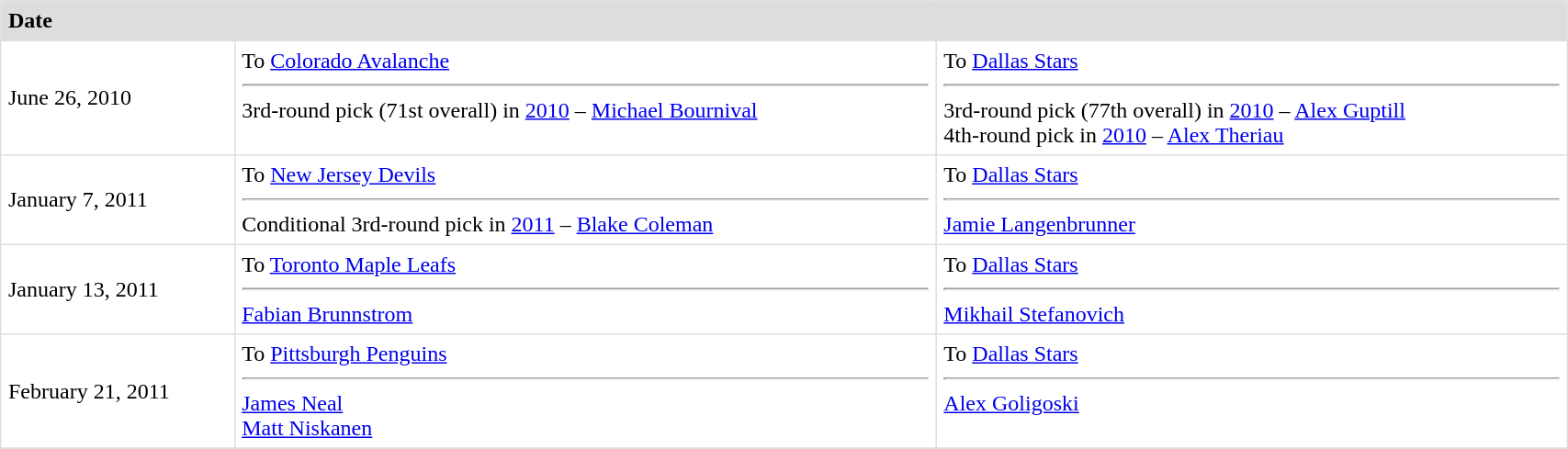<table border=1 style="border-collapse:collapse" bordercolor="#DFDFDF" cellpadding="5" width=90%>
<tr bgcolor="#dddddd">
<td><strong>Date</strong></td>
<th colspan="2"></th>
</tr>
<tr>
<td>June 26, 2010</td>
<td valign="top">To <a href='#'>Colorado Avalanche</a> <hr>3rd-round pick (71st overall) in <a href='#'>2010</a> – <a href='#'>Michael Bournival</a></td>
<td valign="top">To <a href='#'>Dallas Stars</a> <hr>3rd-round pick (77th overall) in <a href='#'>2010</a> – <a href='#'>Alex Guptill</a><br>4th-round pick in <a href='#'>2010</a> – <a href='#'>Alex Theriau</a></td>
</tr>
<tr>
<td>January 7, 2011</td>
<td valign="top">To <a href='#'>New Jersey Devils</a> <hr>Conditional 3rd-round pick in <a href='#'>2011</a> – <a href='#'>Blake Coleman</a></td>
<td valign="top">To <a href='#'>Dallas Stars</a> <hr><a href='#'>Jamie Langenbrunner</a></td>
</tr>
<tr>
<td>January 13, 2011</td>
<td valign="top">To <a href='#'>Toronto Maple Leafs</a> <hr><a href='#'>Fabian Brunnstrom</a></td>
<td valign="top">To <a href='#'>Dallas Stars</a> <hr><a href='#'>Mikhail Stefanovich</a></td>
</tr>
<tr>
<td>February 21, 2011</td>
<td valign="top">To <a href='#'>Pittsburgh Penguins</a> <hr><a href='#'>James Neal</a><br><a href='#'>Matt Niskanen</a></td>
<td valign="top">To <a href='#'>Dallas Stars</a> <hr><a href='#'>Alex Goligoski</a></td>
</tr>
<tr>
</tr>
</table>
